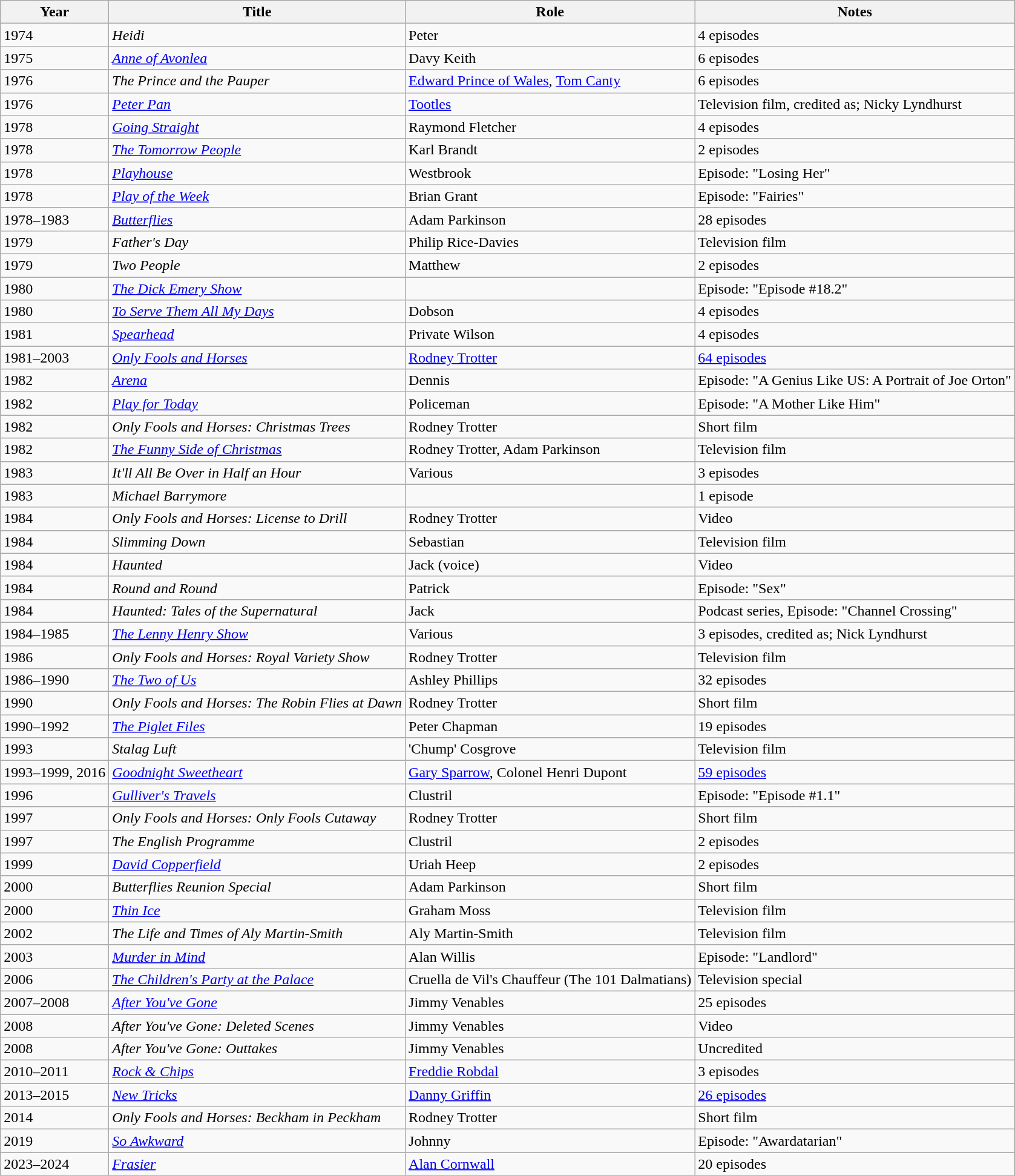<table class="wikitable sortable">
<tr>
<th>Year</th>
<th>Title</th>
<th>Role</th>
<th>Notes</th>
</tr>
<tr>
<td>1974</td>
<td><em>Heidi</em></td>
<td>Peter</td>
<td>4 episodes</td>
</tr>
<tr>
<td>1975</td>
<td><em><a href='#'>Anne of Avonlea</a></em></td>
<td>Davy Keith</td>
<td>6 episodes</td>
</tr>
<tr>
<td>1976</td>
<td><em>The Prince and the Pauper</em></td>
<td><a href='#'>Edward Prince of Wales</a>, <a href='#'>Tom Canty</a></td>
<td>6 episodes</td>
</tr>
<tr>
<td>1976</td>
<td><em><a href='#'>Peter Pan</a></em></td>
<td><a href='#'>Tootles</a></td>
<td>Television film, credited as; Nicky Lyndhurst</td>
</tr>
<tr>
<td>1978</td>
<td><em><a href='#'>Going Straight</a></em></td>
<td>Raymond Fletcher</td>
<td>4 episodes</td>
</tr>
<tr>
<td>1978</td>
<td><em><a href='#'>The Tomorrow People</a></em></td>
<td>Karl Brandt</td>
<td>2 episodes</td>
</tr>
<tr>
<td>1978</td>
<td><em><a href='#'>Playhouse</a></em></td>
<td>Westbrook</td>
<td>Episode: "Losing Her"</td>
</tr>
<tr>
<td>1978</td>
<td><em><a href='#'>Play of the Week</a></em></td>
<td>Brian Grant</td>
<td>Episode: "Fairies"</td>
</tr>
<tr>
<td>1978–1983</td>
<td><em><a href='#'>Butterflies</a></em></td>
<td>Adam Parkinson</td>
<td>28 episodes</td>
</tr>
<tr>
<td>1979</td>
<td><em>Father's Day</em></td>
<td>Philip Rice-Davies</td>
<td>Television film</td>
</tr>
<tr>
<td>1979</td>
<td><em>Two People</em></td>
<td>Matthew</td>
<td>2 episodes</td>
</tr>
<tr>
<td>1980</td>
<td><em><a href='#'>The Dick Emery Show</a></em></td>
<td></td>
<td>Episode: "Episode #18.2"</td>
</tr>
<tr>
<td>1980</td>
<td><em><a href='#'>To Serve Them All My Days</a></em></td>
<td>Dobson</td>
<td>4 episodes</td>
</tr>
<tr>
<td>1981</td>
<td><em><a href='#'>Spearhead</a></em></td>
<td>Private Wilson</td>
<td>4 episodes</td>
</tr>
<tr>
<td>1981–2003</td>
<td><em><a href='#'>Only Fools and Horses</a></em></td>
<td><a href='#'>Rodney Trotter</a></td>
<td><a href='#'>64 episodes</a></td>
</tr>
<tr>
<td>1982</td>
<td><em><a href='#'>Arena</a></em></td>
<td>Dennis</td>
<td>Episode: "A Genius Like US: A Portrait of Joe Orton"</td>
</tr>
<tr>
<td>1982</td>
<td><em><a href='#'>Play for Today</a></em></td>
<td>Policeman</td>
<td>Episode: "A Mother Like Him"</td>
</tr>
<tr>
<td>1982</td>
<td><em>Only Fools and Horses: Christmas Trees</em></td>
<td>Rodney Trotter</td>
<td>Short film</td>
</tr>
<tr>
<td>1982</td>
<td><em><a href='#'>The Funny Side of Christmas</a></em></td>
<td>Rodney Trotter, Adam Parkinson</td>
<td>Television film</td>
</tr>
<tr>
<td>1983</td>
<td><em>It'll All Be Over in Half an Hour</em></td>
<td>Various</td>
<td>3 episodes</td>
</tr>
<tr>
<td>1983</td>
<td><em>Michael Barrymore</em></td>
<td></td>
<td>1 episode</td>
</tr>
<tr>
<td>1984</td>
<td><em>Only Fools and Horses: License to Drill</em></td>
<td>Rodney Trotter</td>
<td>Video</td>
</tr>
<tr>
<td>1984</td>
<td><em>Slimming Down</em></td>
<td>Sebastian</td>
<td>Television film</td>
</tr>
<tr>
<td>1984</td>
<td><em>Haunted</em></td>
<td>Jack (voice)</td>
<td>Video</td>
</tr>
<tr>
<td>1984</td>
<td><em>Round and Round</em></td>
<td>Patrick</td>
<td>Episode: "Sex"</td>
</tr>
<tr>
<td>1984</td>
<td><em>Haunted: Tales of the Supernatural</em></td>
<td>Jack</td>
<td>Podcast series, Episode: "Channel Crossing"</td>
</tr>
<tr>
<td>1984–1985</td>
<td><em><a href='#'>The Lenny Henry Show</a></em></td>
<td>Various</td>
<td>3 episodes, credited as; Nick Lyndhurst</td>
</tr>
<tr>
<td>1986</td>
<td><em>Only Fools and Horses: Royal Variety Show</em></td>
<td>Rodney Trotter</td>
<td>Television film</td>
</tr>
<tr>
<td>1986–1990</td>
<td><em><a href='#'>The Two of Us</a></em></td>
<td>Ashley Phillips</td>
<td>32 episodes</td>
</tr>
<tr>
<td>1990</td>
<td><em>Only Fools and Horses: The Robin Flies at Dawn</em></td>
<td>Rodney Trotter</td>
<td>Short film</td>
</tr>
<tr>
<td>1990–1992</td>
<td><em><a href='#'>The Piglet Files</a></em></td>
<td>Peter Chapman</td>
<td>19 episodes</td>
</tr>
<tr>
<td>1993</td>
<td><em>Stalag Luft</em></td>
<td>'Chump' Cosgrove</td>
<td>Television film</td>
</tr>
<tr>
<td>1993–1999, 2016</td>
<td><em><a href='#'>Goodnight Sweetheart</a></em></td>
<td><a href='#'>Gary Sparrow</a>, Colonel Henri Dupont</td>
<td><a href='#'>59 episodes</a></td>
</tr>
<tr>
<td>1996</td>
<td><em><a href='#'>Gulliver's Travels</a></em></td>
<td>Clustril</td>
<td>Episode: "Episode #1.1"</td>
</tr>
<tr>
<td>1997</td>
<td><em>Only Fools and Horses: Only Fools Cutaway</em></td>
<td>Rodney Trotter</td>
<td>Short film</td>
</tr>
<tr>
<td>1997</td>
<td><em>The English Programme</em></td>
<td>Clustril</td>
<td>2 episodes</td>
</tr>
<tr>
<td>1999</td>
<td><em><a href='#'>David Copperfield</a></em></td>
<td>Uriah Heep</td>
<td>2 episodes</td>
</tr>
<tr>
<td>2000</td>
<td><em>Butterflies Reunion Special</em></td>
<td>Adam Parkinson</td>
<td>Short film</td>
</tr>
<tr>
<td>2000</td>
<td><em><a href='#'>Thin Ice</a></em></td>
<td>Graham Moss</td>
<td>Television film</td>
</tr>
<tr>
<td>2002</td>
<td><em>The Life and Times of Aly Martin-Smith</em></td>
<td>Aly Martin-Smith</td>
<td>Television film</td>
</tr>
<tr>
<td>2003</td>
<td><em><a href='#'>Murder in Mind</a></em></td>
<td>Alan Willis</td>
<td>Episode: "Landlord"</td>
</tr>
<tr>
<td>2006</td>
<td><em><a href='#'>The Children's Party at the Palace</a></em></td>
<td>Cruella de Vil's Chauffeur (The 101 Dalmatians)</td>
<td>Television special</td>
</tr>
<tr>
<td>2007–2008</td>
<td><em><a href='#'>After You've Gone</a></em></td>
<td>Jimmy Venables</td>
<td>25 episodes</td>
</tr>
<tr>
<td>2008</td>
<td><em>After You've Gone: Deleted Scenes</em></td>
<td>Jimmy Venables</td>
<td>Video</td>
</tr>
<tr>
<td>2008</td>
<td><em>After You've Gone: Outtakes</em></td>
<td>Jimmy Venables</td>
<td>Uncredited</td>
</tr>
<tr>
<td>2010–2011</td>
<td><em><a href='#'>Rock & Chips</a></em></td>
<td><a href='#'>Freddie Robdal</a></td>
<td>3 episodes</td>
</tr>
<tr>
<td>2013–2015</td>
<td><em><a href='#'>New Tricks</a></em></td>
<td><a href='#'>Danny Griffin</a></td>
<td><a href='#'>26 episodes</a></td>
</tr>
<tr>
<td>2014</td>
<td><em>Only Fools and Horses: Beckham in Peckham</em></td>
<td>Rodney Trotter</td>
<td>Short film</td>
</tr>
<tr>
<td>2019</td>
<td><em><a href='#'>So Awkward</a></em></td>
<td>Johnny</td>
<td>Episode: "Awardatarian"</td>
</tr>
<tr>
<td>2023–2024</td>
<td><em><a href='#'>Frasier</a></em></td>
<td><a href='#'>Alan Cornwall</a></td>
<td>20 episodes</td>
</tr>
</table>
